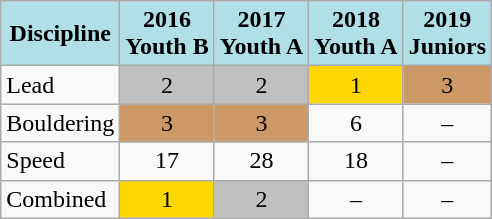<table class="wikitable" style="text-align: center;">
<tr>
<th style="background: #b0e0e6;">Discipline</th>
<th style="background: #b0e0e6;">2016<br>Youth B</th>
<th style="background: #b0e0e6;">2017<br>Youth A</th>
<th style="background: #b0e0e6;">2018<br>Youth A</th>
<th style="background: #b0e0e6;">2019<br>Juniors</th>
</tr>
<tr>
<td align="left">Lead</td>
<td style="background: silver">2</td>
<td style="background: silver">2</td>
<td style="background: gold">1</td>
<td style="background: #cc9966">3</td>
</tr>
<tr>
<td align="left">Bouldering</td>
<td style="background: #cc9966">3</td>
<td style="background: #cc9966">3</td>
<td>6</td>
<td>–</td>
</tr>
<tr>
<td align="left">Speed</td>
<td>17</td>
<td>28</td>
<td>18</td>
<td>–</td>
</tr>
<tr>
<td align="left">Combined</td>
<td style="background: gold">1</td>
<td style="background: silver">2</td>
<td>–</td>
<td>–</td>
</tr>
</table>
